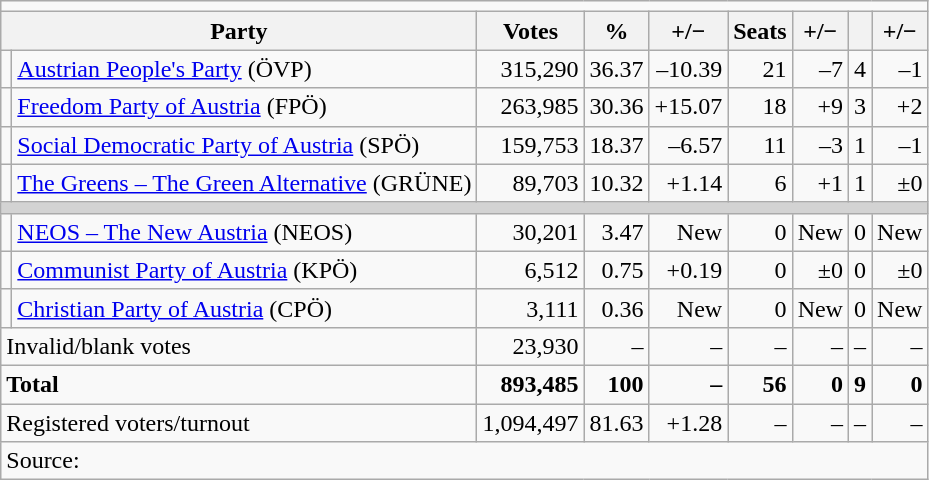<table class=wikitable style=text-align:right>
<tr>
<td align=center colspan=9></td>
</tr>
<tr>
<th colspan=2>Party</th>
<th>Votes</th>
<th>%</th>
<th>+/−</th>
<th>Seats</th>
<th>+/−</th>
<th></th>
<th>+/−</th>
</tr>
<tr>
<td bgcolor=></td>
<td align=left><a href='#'>Austrian People's Party</a> (ÖVP)</td>
<td>315,290</td>
<td>36.37</td>
<td>–10.39</td>
<td>21</td>
<td>–7</td>
<td>4</td>
<td>–1</td>
</tr>
<tr>
<td bgcolor=></td>
<td align=left><a href='#'>Freedom Party of Austria</a> (FPÖ)</td>
<td>263,985</td>
<td>30.36</td>
<td>+15.07</td>
<td>18</td>
<td>+9</td>
<td>3</td>
<td>+2</td>
</tr>
<tr>
<td bgcolor=></td>
<td align=left><a href='#'>Social Democratic Party of Austria</a> (SPÖ)</td>
<td>159,753</td>
<td>18.37</td>
<td>–6.57</td>
<td>11</td>
<td>–3</td>
<td>1</td>
<td>–1</td>
</tr>
<tr>
<td bgcolor=></td>
<td align=left><a href='#'>The Greens – The Green Alternative</a> (GRÜNE)</td>
<td>89,703</td>
<td>10.32</td>
<td>+1.14</td>
<td>6</td>
<td>+1</td>
<td>1</td>
<td>±0</td>
</tr>
<tr>
<td colspan=9 bgcolor=lightgrey></td>
</tr>
<tr>
<td bgcolor=></td>
<td align=left><a href='#'>NEOS – The New Austria</a> (NEOS)</td>
<td>30,201</td>
<td>3.47</td>
<td>New</td>
<td>0</td>
<td>New</td>
<td>0</td>
<td>New</td>
</tr>
<tr>
<td bgcolor=></td>
<td align=left><a href='#'>Communist Party of Austria</a> (KPÖ)</td>
<td>6,512</td>
<td>0.75</td>
<td>+0.19</td>
<td>0</td>
<td>±0</td>
<td>0</td>
<td>±0</td>
</tr>
<tr>
<td bgcolor=></td>
<td align=left><a href='#'>Christian Party of Austria</a> (CPÖ)</td>
<td>3,111</td>
<td>0.36</td>
<td>New</td>
<td>0</td>
<td>New</td>
<td>0</td>
<td>New</td>
</tr>
<tr>
<td colspan=2 align=left>Invalid/blank votes</td>
<td>23,930</td>
<td>–</td>
<td>–</td>
<td>–</td>
<td>–</td>
<td>–</td>
<td>–</td>
</tr>
<tr>
<td colspan=2 align=left><strong>Total</strong></td>
<td><strong>893,485</strong></td>
<td><strong>100</strong></td>
<td><strong>–</strong></td>
<td><strong>56</strong></td>
<td><strong>0</strong></td>
<td><strong>9</strong></td>
<td><strong>0</strong></td>
</tr>
<tr>
<td align=left colspan=2>Registered voters/turnout</td>
<td>1,094,497</td>
<td>81.63</td>
<td>+1.28</td>
<td>–</td>
<td>–</td>
<td>–</td>
<td>–</td>
</tr>
<tr>
<td align=left colspan=9>Source: </td>
</tr>
</table>
